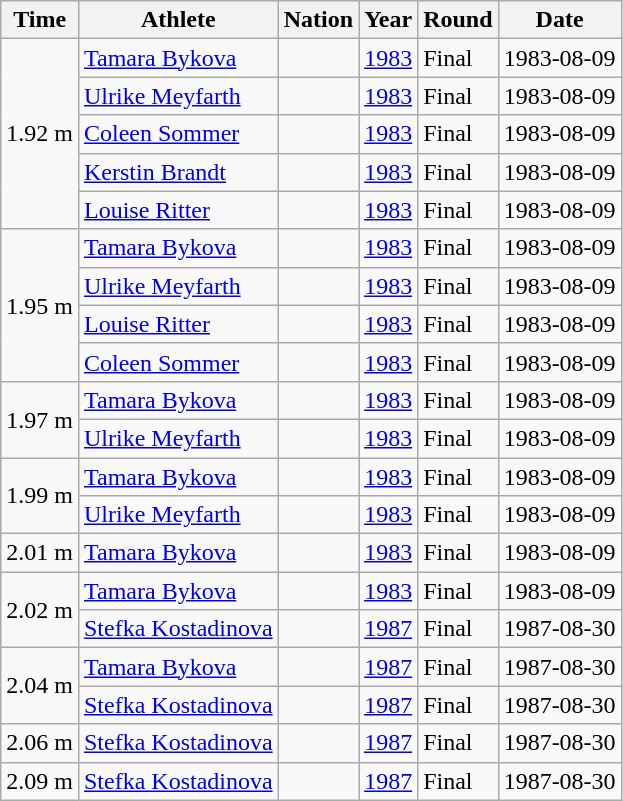<table class="wikitable sortable">
<tr>
<th>Time</th>
<th>Athlete</th>
<th>Nation</th>
<th>Year</th>
<th>Round</th>
<th>Date</th>
</tr>
<tr>
<td rowspan="5">1.92 m</td>
<td align="left"><a href='#'>Tamara Bykova</a></td>
<td align="left"></td>
<td><a href='#'>1983</a></td>
<td>Final</td>
<td>1983-08-09</td>
</tr>
<tr>
<td><a href='#'>Ulrike Meyfarth</a></td>
<td></td>
<td><a href='#'>1983</a></td>
<td>Final</td>
<td>1983-08-09</td>
</tr>
<tr>
<td><a href='#'>Coleen Sommer</a></td>
<td></td>
<td><a href='#'>1983</a></td>
<td>Final</td>
<td>1983-08-09</td>
</tr>
<tr>
<td><a href='#'>Kerstin Brandt</a></td>
<td></td>
<td><a href='#'>1983</a></td>
<td>Final</td>
<td>1983-08-09</td>
</tr>
<tr>
<td><a href='#'>Louise Ritter</a></td>
<td></td>
<td><a href='#'>1983</a></td>
<td>Final</td>
<td>1983-08-09</td>
</tr>
<tr>
<td rowspan="4">1.95 m</td>
<td align="left"><a href='#'>Tamara Bykova</a></td>
<td align="left"></td>
<td><a href='#'>1983</a></td>
<td>Final</td>
<td>1983-08-09</td>
</tr>
<tr>
<td><a href='#'>Ulrike Meyfarth</a></td>
<td></td>
<td><a href='#'>1983</a></td>
<td>Final</td>
<td>1983-08-09</td>
</tr>
<tr>
<td><a href='#'>Louise Ritter</a></td>
<td></td>
<td><a href='#'>1983</a></td>
<td>Final</td>
<td>1983-08-09</td>
</tr>
<tr>
<td align="left"><a href='#'>Coleen Sommer</a></td>
<td align="left"></td>
<td><a href='#'>1983</a></td>
<td>Final</td>
<td>1983-08-09</td>
</tr>
<tr>
<td rowspan="2">1.97 m</td>
<td><a href='#'>Tamara Bykova</a></td>
<td></td>
<td><a href='#'>1983</a></td>
<td>Final</td>
<td>1983-08-09</td>
</tr>
<tr>
<td align="left"><a href='#'>Ulrike Meyfarth</a></td>
<td align="left"></td>
<td><a href='#'>1983</a></td>
<td>Final</td>
<td>1983-08-09</td>
</tr>
<tr>
<td rowspan="2">1.99 m</td>
<td><a href='#'>Tamara Bykova</a></td>
<td></td>
<td><a href='#'>1983</a></td>
<td>Final</td>
<td>1983-08-09</td>
</tr>
<tr>
<td><a href='#'>Ulrike Meyfarth</a></td>
<td></td>
<td><a href='#'>1983</a></td>
<td>Final</td>
<td>1983-08-09</td>
</tr>
<tr>
<td>2.01 m</td>
<td><a href='#'>Tamara Bykova</a></td>
<td></td>
<td><a href='#'>1983</a></td>
<td>Final</td>
<td>1983-08-09</td>
</tr>
<tr>
<td rowspan="2">2.02 m</td>
<td><a href='#'>Tamara Bykova</a></td>
<td></td>
<td><a href='#'>1983</a></td>
<td>Final</td>
<td>1983-08-09</td>
</tr>
<tr>
<td align="left"><a href='#'>Stefka Kostadinova</a></td>
<td align="left"></td>
<td><a href='#'>1987</a></td>
<td>Final</td>
<td>1987-08-30</td>
</tr>
<tr>
<td rowspan="2">2.04 m</td>
<td><a href='#'>Tamara Bykova</a></td>
<td></td>
<td><a href='#'>1987</a></td>
<td>Final</td>
<td>1987-08-30</td>
</tr>
<tr>
<td><a href='#'>Stefka Kostadinova</a></td>
<td></td>
<td><a href='#'>1987</a></td>
<td>Final</td>
<td>1987-08-30</td>
</tr>
<tr>
<td>2.06 m</td>
<td><a href='#'>Stefka Kostadinova</a></td>
<td></td>
<td><a href='#'>1987</a></td>
<td>Final</td>
<td>1987-08-30</td>
</tr>
<tr>
<td>2.09 m</td>
<td><a href='#'>Stefka Kostadinova</a></td>
<td></td>
<td><a href='#'>1987</a></td>
<td>Final</td>
<td>1987-08-30</td>
</tr>
</table>
